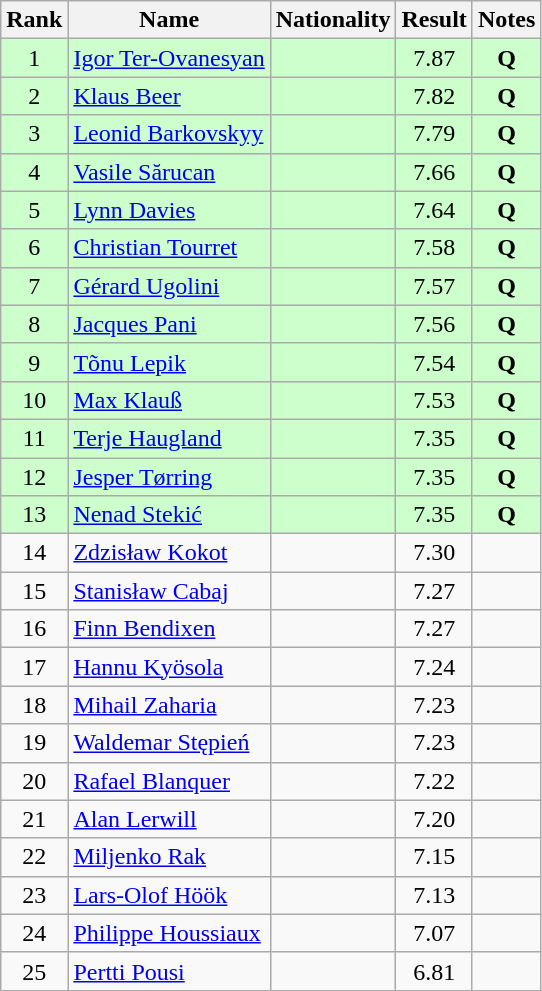<table class="wikitable sortable" style="text-align:center">
<tr>
<th>Rank</th>
<th>Name</th>
<th>Nationality</th>
<th>Result</th>
<th>Notes</th>
</tr>
<tr bgcolor=ccffcc>
<td>1</td>
<td align=left><a href='#'>Igor Ter-Ovanesyan</a></td>
<td align=left></td>
<td>7.87</td>
<td><strong>Q</strong></td>
</tr>
<tr bgcolor=ccffcc>
<td>2</td>
<td align=left><a href='#'>Klaus Beer</a></td>
<td align=left></td>
<td>7.82</td>
<td><strong>Q</strong></td>
</tr>
<tr bgcolor=ccffcc>
<td>3</td>
<td align=left><a href='#'>Leonid Barkovskyy</a></td>
<td align=left></td>
<td>7.79</td>
<td><strong>Q</strong></td>
</tr>
<tr bgcolor=ccffcc>
<td>4</td>
<td align=left><a href='#'>Vasile Sărucan</a></td>
<td align=left></td>
<td>7.66</td>
<td><strong>Q</strong></td>
</tr>
<tr bgcolor=ccffcc>
<td>5</td>
<td align=left><a href='#'>Lynn Davies</a></td>
<td align=left></td>
<td>7.64</td>
<td><strong>Q</strong></td>
</tr>
<tr bgcolor=ccffcc>
<td>6</td>
<td align=left><a href='#'>Christian Tourret</a></td>
<td align=left></td>
<td>7.58</td>
<td><strong>Q</strong></td>
</tr>
<tr bgcolor=ccffcc>
<td>7</td>
<td align=left><a href='#'>Gérard Ugolini</a></td>
<td align=left></td>
<td>7.57</td>
<td><strong>Q</strong></td>
</tr>
<tr bgcolor=ccffcc>
<td>8</td>
<td align=left><a href='#'>Jacques Pani</a></td>
<td align=left></td>
<td>7.56</td>
<td><strong>Q</strong></td>
</tr>
<tr bgcolor=ccffcc>
<td>9</td>
<td align=left><a href='#'>Tõnu Lepik</a></td>
<td align=left></td>
<td>7.54</td>
<td><strong>Q</strong></td>
</tr>
<tr bgcolor=ccffcc>
<td>10</td>
<td align=left><a href='#'>Max Klauß</a></td>
<td align=left></td>
<td>7.53</td>
<td><strong>Q</strong></td>
</tr>
<tr bgcolor=ccffcc>
<td>11</td>
<td align=left><a href='#'>Terje Haugland</a></td>
<td align=left></td>
<td>7.35</td>
<td><strong>Q</strong></td>
</tr>
<tr bgcolor=ccffcc>
<td>12</td>
<td align=left><a href='#'>Jesper Tørring</a></td>
<td align=left></td>
<td>7.35</td>
<td><strong>Q</strong></td>
</tr>
<tr bgcolor=ccffcc>
<td>13</td>
<td align=left><a href='#'>Nenad Stekić</a></td>
<td align=left></td>
<td>7.35</td>
<td><strong>Q</strong></td>
</tr>
<tr>
<td>14</td>
<td align=left><a href='#'>Zdzisław Kokot</a></td>
<td align=left></td>
<td>7.30</td>
<td></td>
</tr>
<tr>
<td>15</td>
<td align=left><a href='#'>Stanisław Cabaj</a></td>
<td align=left></td>
<td>7.27</td>
<td></td>
</tr>
<tr>
<td>16</td>
<td align=left><a href='#'>Finn Bendixen</a></td>
<td align=left></td>
<td>7.27</td>
<td></td>
</tr>
<tr>
<td>17</td>
<td align=left><a href='#'>Hannu Kyösola</a></td>
<td align=left></td>
<td>7.24</td>
<td></td>
</tr>
<tr>
<td>18</td>
<td align=left><a href='#'>Mihail Zaharia</a></td>
<td align=left></td>
<td>7.23</td>
<td></td>
</tr>
<tr>
<td>19</td>
<td align=left><a href='#'>Waldemar Stępień</a></td>
<td align=left></td>
<td>7.23</td>
<td></td>
</tr>
<tr>
<td>20</td>
<td align=left><a href='#'>Rafael Blanquer</a></td>
<td align=left></td>
<td>7.22</td>
<td></td>
</tr>
<tr>
<td>21</td>
<td align=left><a href='#'>Alan Lerwill</a></td>
<td align=left></td>
<td>7.20</td>
<td></td>
</tr>
<tr>
<td>22</td>
<td align=left><a href='#'>Miljenko Rak</a></td>
<td align=left></td>
<td>7.15</td>
<td></td>
</tr>
<tr>
<td>23</td>
<td align=left><a href='#'>Lars-Olof Höök</a></td>
<td align=left></td>
<td>7.13</td>
<td></td>
</tr>
<tr>
<td>24</td>
<td align=left><a href='#'>Philippe Houssiaux</a></td>
<td align=left></td>
<td>7.07</td>
<td></td>
</tr>
<tr>
<td>25</td>
<td align=left><a href='#'>Pertti Pousi</a></td>
<td align=left></td>
<td>6.81</td>
<td></td>
</tr>
</table>
